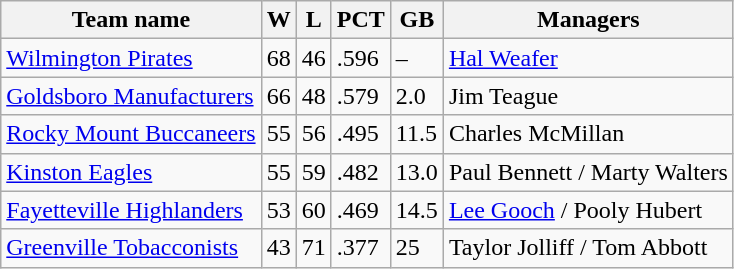<table class="wikitable">
<tr>
<th>Team name</th>
<th>W</th>
<th>L</th>
<th>PCT</th>
<th>GB</th>
<th>Managers</th>
</tr>
<tr>
<td><a href='#'>Wilmington Pirates</a></td>
<td>68</td>
<td>46</td>
<td>.596</td>
<td>–</td>
<td><a href='#'>Hal Weafer</a></td>
</tr>
<tr>
<td><a href='#'>Goldsboro Manufacturers</a></td>
<td>66</td>
<td>48</td>
<td>.579</td>
<td>2.0</td>
<td>Jim Teague</td>
</tr>
<tr>
<td><a href='#'>Rocky Mount Buccaneers</a></td>
<td>55</td>
<td>56</td>
<td>.495</td>
<td>11.5</td>
<td>Charles McMillan</td>
</tr>
<tr>
<td><a href='#'>Kinston Eagles</a></td>
<td>55</td>
<td>59</td>
<td>.482</td>
<td>13.0</td>
<td>Paul Bennett / Marty Walters</td>
</tr>
<tr>
<td><a href='#'>Fayetteville Highlanders</a></td>
<td>53</td>
<td>60</td>
<td>.469</td>
<td>14.5</td>
<td><a href='#'>Lee Gooch</a> / Pooly Hubert</td>
</tr>
<tr>
<td><a href='#'>Greenville Tobacconists</a></td>
<td>43</td>
<td>71</td>
<td>.377</td>
<td>25</td>
<td>Taylor Jolliff / Tom Abbott</td>
</tr>
</table>
